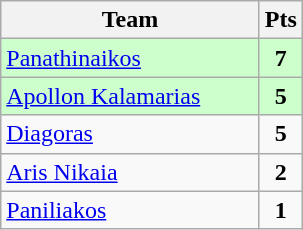<table class="wikitable" style="text-align: center;">
<tr>
<th width=165>Team</th>
<th width=20>Pts</th>
</tr>
<tr bgcolor="#ccffcc">
<td align=left><a href='#'>Panathinaikos</a></td>
<td><strong>7</strong></td>
</tr>
<tr bgcolor="#ccffcc">
<td align=left><a href='#'>Apollon Kalamarias</a></td>
<td><strong>5</strong></td>
</tr>
<tr>
<td align=left><a href='#'>Diagoras</a></td>
<td><strong>5</strong></td>
</tr>
<tr>
<td align=left><a href='#'>Aris Nikaia</a></td>
<td><strong>2</strong></td>
</tr>
<tr>
<td align=left><a href='#'>Paniliakos</a></td>
<td><strong>1</strong></td>
</tr>
</table>
